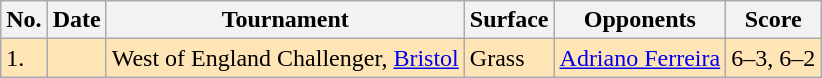<table class="sortable wikitable">
<tr>
<th>No.</th>
<th>Date</th>
<th>Tournament</th>
<th>Surface</th>
<th>Opponents</th>
<th class="unsortable">Score</th>
</tr>
<tr style="background:moccasin;">
<td>1.</td>
<td></td>
<td>West of England Challenger, <a href='#'>Bristol</a></td>
<td>Grass</td>
<td> <a href='#'>Adriano Ferreira</a></td>
<td>6–3, 6–2</td>
</tr>
</table>
